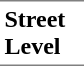<table border=0 cellspacing=0 cellpadding=3>
<tr>
<td style="border-bottom:solid 1px gray;border-top:solid 1px gray;" width=50 valign=top><strong>Street Level</strong></td>
</tr>
</table>
